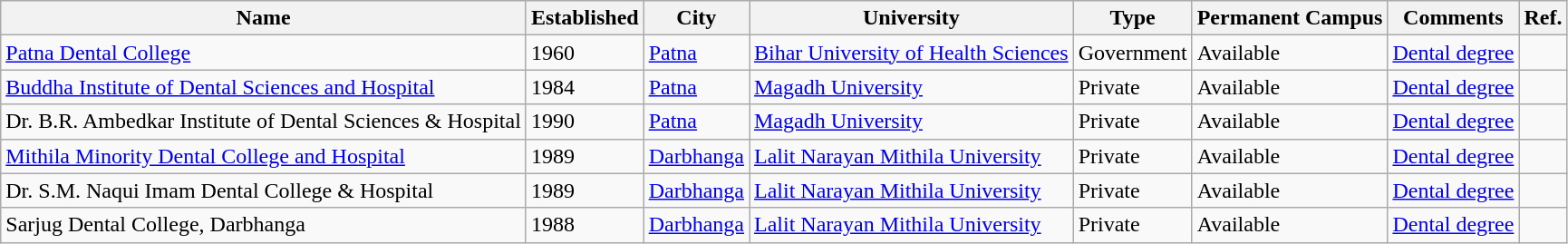<table class="wikitable sortable">
<tr>
<th>Name</th>
<th>Established</th>
<th>City</th>
<th>University</th>
<th>Type</th>
<th>Permanent Campus</th>
<th>Comments</th>
<th>Ref.</th>
</tr>
<tr>
<td><a href='#'>Patna Dental College</a></td>
<td>1960</td>
<td><a href='#'>Patna</a></td>
<td><a href='#'>Bihar University of Health Sciences</a></td>
<td>Government</td>
<td>Available</td>
<td><a href='#'>Dental degree</a></td>
<td></td>
</tr>
<tr>
<td><a href='#'>Buddha Institute of Dental Sciences and Hospital</a></td>
<td>1984</td>
<td><a href='#'>Patna</a></td>
<td><a href='#'>Magadh University</a></td>
<td>Private</td>
<td>Available</td>
<td><a href='#'>Dental degree</a></td>
<td></td>
</tr>
<tr>
<td>Dr. B.R. Ambedkar Institute of Dental Sciences & Hospital</td>
<td>1990</td>
<td><a href='#'>Patna</a></td>
<td><a href='#'>Magadh University</a></td>
<td>Private</td>
<td>Available</td>
<td><a href='#'>Dental degree</a></td>
<td></td>
</tr>
<tr>
<td><a href='#'>Mithila Minority Dental College and Hospital</a></td>
<td>1989</td>
<td><a href='#'>Darbhanga</a></td>
<td><a href='#'>Lalit Narayan Mithila University</a></td>
<td>Private</td>
<td>Available</td>
<td><a href='#'>Dental degree</a></td>
<td></td>
</tr>
<tr>
<td>Dr. S.M. Naqui Imam Dental College & Hospital</td>
<td>1989</td>
<td><a href='#'>Darbhanga</a></td>
<td><a href='#'>Lalit Narayan Mithila University</a></td>
<td>Private</td>
<td>Available</td>
<td><a href='#'>Dental degree</a></td>
<td></td>
</tr>
<tr>
<td>Sarjug Dental College, Darbhanga</td>
<td>1988</td>
<td><a href='#'>Darbhanga</a></td>
<td><a href='#'>Lalit Narayan Mithila University</a></td>
<td>Private</td>
<td>Available</td>
<td><a href='#'>Dental degree</a></td>
<td></td>
</tr>
</table>
